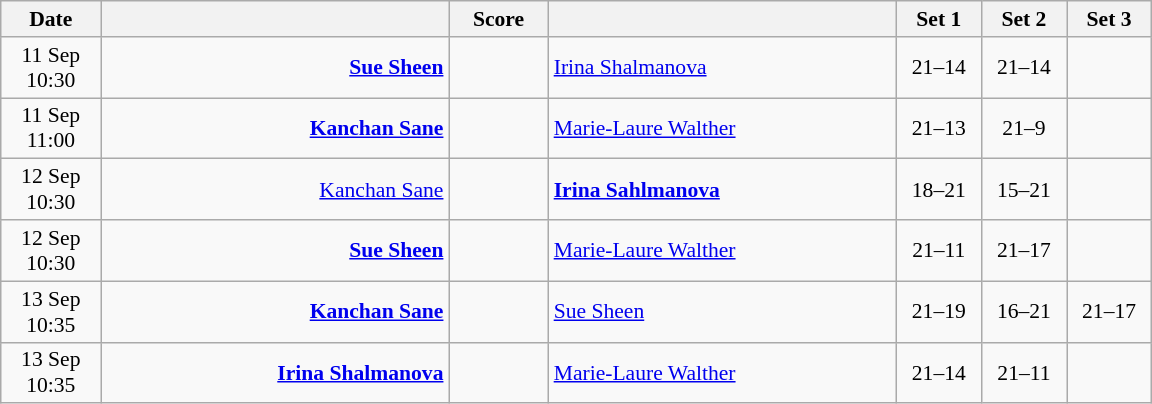<table class="wikitable" style="text-align: center; font-size:90%">
<tr>
<th width="60">Date</th>
<th align="right" width="225"></th>
<th width="60">Score</th>
<th align="left" width="225"></th>
<th width="50">Set 1</th>
<th width="50">Set 2</th>
<th width="50">Set 3</th>
</tr>
<tr>
<td>11 Sep<br>10:30</td>
<td align="right"><strong><a href='#'>Sue Sheen</a> </strong></td>
<td align="center"></td>
<td align="left"> <a href='#'>Irina Shalmanova</a></td>
<td>21–14</td>
<td>21–14</td>
<td></td>
</tr>
<tr>
<td>11 Sep<br>11:00</td>
<td align="right"><strong><a href='#'>Kanchan Sane</a> </strong></td>
<td align="center"></td>
<td align="left"> <a href='#'>Marie-Laure Walther</a></td>
<td>21–13</td>
<td>21–9</td>
<td></td>
</tr>
<tr>
<td>12 Sep<br>10:30</td>
<td align="right"><a href='#'>Kanchan Sane</a> </td>
<td align="center"></td>
<td align="left"><strong> <a href='#'>Irina Sahlmanova</a></strong></td>
<td>18–21</td>
<td>15–21</td>
<td></td>
</tr>
<tr>
<td>12 Sep<br>10:30</td>
<td align="right"><strong><a href='#'>Sue Sheen</a> </strong></td>
<td align="center"></td>
<td align="left"> <a href='#'>Marie-Laure Walther</a></td>
<td>21–11</td>
<td>21–17</td>
<td></td>
</tr>
<tr>
<td>13 Sep<br>10:35</td>
<td align="right"><strong><a href='#'>Kanchan Sane</a> </strong></td>
<td align="center"></td>
<td align="left"> <a href='#'>Sue Sheen</a></td>
<td>21–19</td>
<td>16–21</td>
<td>21–17</td>
</tr>
<tr>
<td>13 Sep<br>10:35</td>
<td align="right"><strong><a href='#'>Irina Shalmanova</a> </strong></td>
<td align="center"></td>
<td align="left"> <a href='#'>Marie-Laure Walther</a></td>
<td>21–14</td>
<td>21–11</td>
<td></td>
</tr>
</table>
